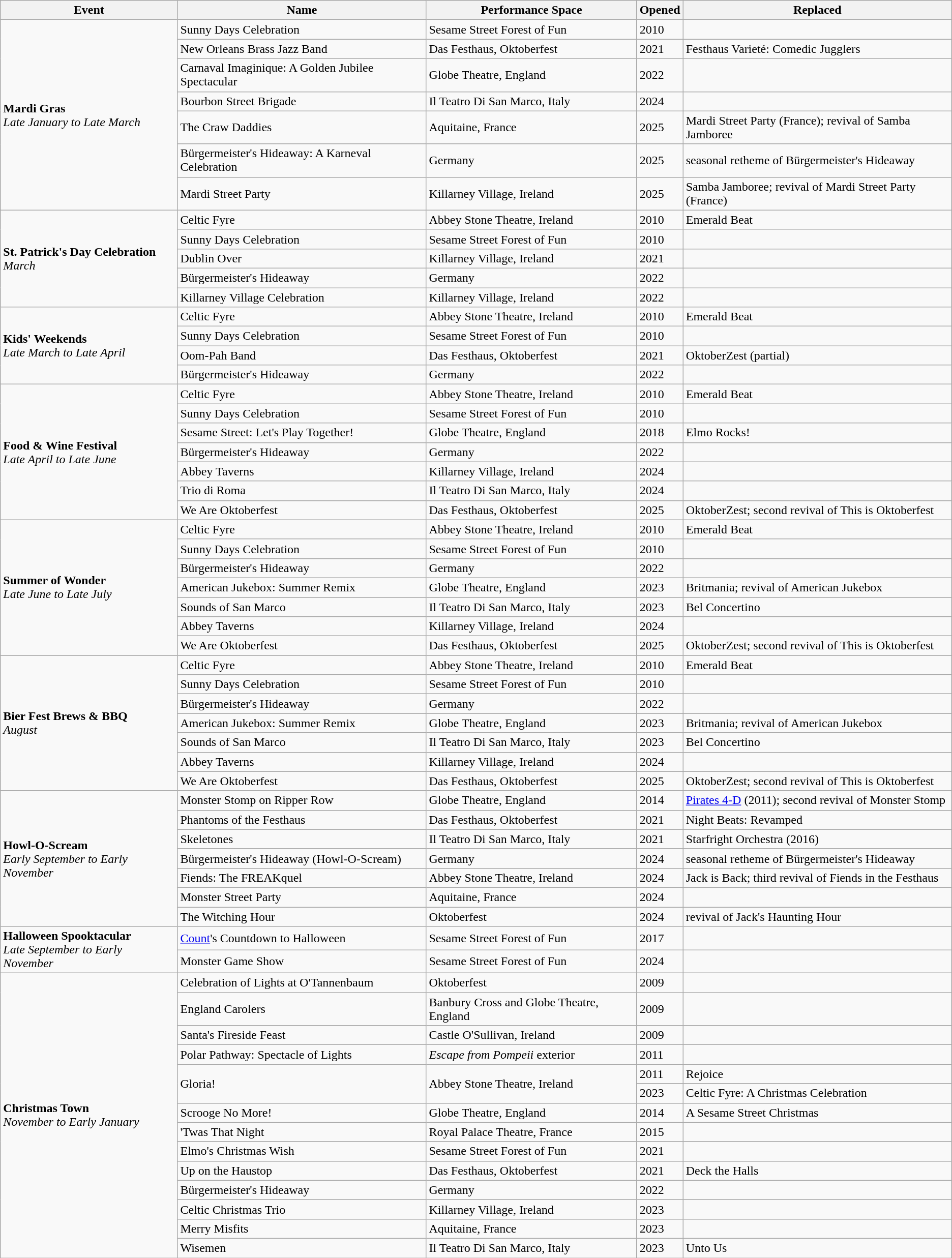<table class="wikitable sortable">
<tr>
<th>Event</th>
<th>Name</th>
<th>Performance Space</th>
<th>Opened</th>
<th>Replaced</th>
</tr>
<tr>
<td rowspan="7"><strong>Mardi Gras</strong><br><em>Late January to Late March</em></td>
<td>Sunny Days Celebration</td>
<td>Sesame Street Forest of Fun</td>
<td>2010</td>
<td></td>
</tr>
<tr>
<td>New Orleans Brass Jazz Band</td>
<td>Das Festhaus, Oktoberfest</td>
<td>2021</td>
<td>Festhaus Varieté: Comedic Jugglers</td>
</tr>
<tr>
<td>Carnaval Imaginique: A Golden Jubilee Spectacular</td>
<td>Globe Theatre, England</td>
<td>2022</td>
<td></td>
</tr>
<tr>
<td>Bourbon Street Brigade</td>
<td>Il Teatro Di San Marco, Italy</td>
<td>2024</td>
<td></td>
</tr>
<tr>
<td>The Craw Daddies</td>
<td>Aquitaine, France</td>
<td>2025</td>
<td>Mardi Street Party (France); revival of Samba Jamboree</td>
</tr>
<tr>
<td>Bürgermeister's Hideaway: A Karneval Celebration</td>
<td>Germany</td>
<td>2025</td>
<td>seasonal retheme of Bürgermeister's Hideaway</td>
</tr>
<tr>
<td>Mardi Street Party</td>
<td>Killarney Village, Ireland</td>
<td>2025</td>
<td>Samba Jamboree; revival of Mardi Street Party (France)</td>
</tr>
<tr>
<td rowspan="5"><strong>St. Patrick's Day Celebration</strong><br><em>March</em></td>
<td>Celtic Fyre</td>
<td>Abbey Stone Theatre, Ireland</td>
<td>2010</td>
<td>Emerald Beat</td>
</tr>
<tr>
<td>Sunny Days Celebration</td>
<td>Sesame Street Forest of Fun</td>
<td>2010</td>
<td></td>
</tr>
<tr>
<td>Dublin Over</td>
<td>Killarney Village, Ireland</td>
<td>2021</td>
<td></td>
</tr>
<tr>
<td>Bürgermeister's Hideaway</td>
<td>Germany</td>
<td>2022</td>
<td></td>
</tr>
<tr>
<td>Killarney Village Celebration</td>
<td>Killarney Village, Ireland</td>
<td>2022</td>
<td></td>
</tr>
<tr>
<td rowspan="4"><strong>Kids' Weekends</strong><br><em>Late March to Late April</em></td>
<td>Celtic Fyre</td>
<td>Abbey Stone Theatre, Ireland</td>
<td>2010</td>
<td>Emerald Beat</td>
</tr>
<tr>
<td>Sunny Days Celebration</td>
<td>Sesame Street Forest of Fun</td>
<td>2010</td>
<td></td>
</tr>
<tr>
<td>Oom-Pah Band</td>
<td>Das Festhaus, Oktoberfest</td>
<td>2021</td>
<td>OktoberZest (partial)</td>
</tr>
<tr>
<td>Bürgermeister's Hideaway</td>
<td>Germany</td>
<td>2022</td>
<td></td>
</tr>
<tr>
<td rowspan="7"><strong>Food & Wine Festival</strong><br><em>Late April to Late June</em></td>
<td>Celtic Fyre</td>
<td>Abbey Stone Theatre, Ireland</td>
<td>2010</td>
<td>Emerald Beat</td>
</tr>
<tr>
<td>Sunny Days Celebration</td>
<td>Sesame Street Forest of Fun</td>
<td>2010</td>
<td></td>
</tr>
<tr>
<td>Sesame Street: Let's Play Together!</td>
<td>Globe Theatre, England</td>
<td>2018</td>
<td>Elmo Rocks!</td>
</tr>
<tr>
<td>Bürgermeister's Hideaway</td>
<td>Germany</td>
<td>2022</td>
<td></td>
</tr>
<tr>
<td>Abbey Taverns</td>
<td>Killarney Village, Ireland</td>
<td>2024</td>
<td></td>
</tr>
<tr>
<td>Trio di Roma</td>
<td>Il Teatro Di San Marco, Italy</td>
<td>2024</td>
<td></td>
</tr>
<tr>
<td>We Are Oktoberfest</td>
<td>Das Festhaus, Oktoberfest</td>
<td>2025</td>
<td>OktoberZest; second revival of This is Oktoberfest</td>
</tr>
<tr>
<td rowspan="7"><strong>Summer of Wonder</strong><br><em>Late June to Late July</em></td>
<td>Celtic Fyre</td>
<td>Abbey Stone Theatre, Ireland</td>
<td>2010</td>
<td>Emerald Beat</td>
</tr>
<tr>
<td>Sunny Days Celebration</td>
<td>Sesame Street Forest of Fun</td>
<td>2010</td>
<td></td>
</tr>
<tr>
<td>Bürgermeister's Hideaway</td>
<td>Germany</td>
<td>2022</td>
<td></td>
</tr>
<tr>
<td>American Jukebox: Summer Remix</td>
<td>Globe Theatre, England</td>
<td>2023</td>
<td>Britmania; revival of American Jukebox</td>
</tr>
<tr>
<td>Sounds of San Marco</td>
<td>Il Teatro Di San Marco, Italy</td>
<td>2023</td>
<td>Bel Concertino</td>
</tr>
<tr>
<td>Abbey Taverns</td>
<td>Killarney Village, Ireland</td>
<td>2024</td>
<td></td>
</tr>
<tr>
<td>We Are Oktoberfest</td>
<td>Das Festhaus, Oktoberfest</td>
<td>2025</td>
<td>OktoberZest; second revival of This is Oktoberfest</td>
</tr>
<tr>
<td rowspan="7"><strong>Bier Fest Brews & BBQ</strong><br><em>August</em></td>
<td>Celtic Fyre</td>
<td>Abbey Stone Theatre, Ireland</td>
<td>2010</td>
<td>Emerald Beat</td>
</tr>
<tr>
<td>Sunny Days Celebration</td>
<td>Sesame Street Forest of Fun</td>
<td>2010</td>
<td></td>
</tr>
<tr>
<td>Bürgermeister's Hideaway</td>
<td>Germany</td>
<td>2022</td>
<td></td>
</tr>
<tr>
<td>American Jukebox: Summer Remix</td>
<td>Globe Theatre, England</td>
<td>2023</td>
<td>Britmania; revival of American Jukebox</td>
</tr>
<tr>
<td>Sounds of San Marco</td>
<td>Il Teatro Di San Marco, Italy</td>
<td>2023</td>
<td>Bel Concertino</td>
</tr>
<tr>
<td>Abbey Taverns</td>
<td>Killarney Village, Ireland</td>
<td>2024</td>
<td></td>
</tr>
<tr>
<td>We Are Oktoberfest</td>
<td>Das Festhaus, Oktoberfest</td>
<td>2025</td>
<td>OktoberZest; second revival of This is Oktoberfest</td>
</tr>
<tr>
<td rowspan="7"><strong>Howl-O-Scream</strong><br><em>Early September to Early November</em></td>
<td>Monster Stomp on Ripper Row</td>
<td>Globe Theatre, England</td>
<td>2014</td>
<td><a href='#'>Pirates 4-D</a> (2011); second revival of Monster Stomp</td>
</tr>
<tr>
<td>Phantoms of the Festhaus</td>
<td>Das Festhaus, Oktoberfest</td>
<td>2021</td>
<td>Night Beats: Revamped</td>
</tr>
<tr>
<td>Skeletones</td>
<td>Il Teatro Di San Marco, Italy</td>
<td>2021</td>
<td>Starfright Orchestra (2016)</td>
</tr>
<tr>
<td>Bürgermeister's Hideaway (Howl-O-Scream)</td>
<td>Germany</td>
<td>2024</td>
<td>seasonal retheme of Bürgermeister's Hideaway</td>
</tr>
<tr>
<td>Fiends: The FREAKquel</td>
<td>Abbey Stone Theatre, Ireland</td>
<td>2024</td>
<td>Jack is Back; third revival of Fiends in the Festhaus</td>
</tr>
<tr>
<td>Monster Street Party</td>
<td>Aquitaine, France</td>
<td>2024</td>
<td></td>
</tr>
<tr>
<td>The Witching Hour</td>
<td>Oktoberfest</td>
<td>2024</td>
<td>revival of Jack's Haunting Hour</td>
</tr>
<tr>
<td rowspan="2"><strong>Halloween Spooktacular</strong><br><em>Late September to Early November</em></td>
<td><a href='#'>Count</a>'s Countdown to Halloween</td>
<td>Sesame Street Forest of Fun</td>
<td>2017</td>
<td></td>
</tr>
<tr>
<td>Monster Game Show</td>
<td>Sesame Street Forest of Fun</td>
<td>2024</td>
<td></td>
</tr>
<tr>
<td rowspan="14"><strong>Christmas Town</strong><br><em>November to Early January</em></td>
<td>Celebration of Lights at O'Tannenbaum</td>
<td>Oktoberfest</td>
<td>2009</td>
<td></td>
</tr>
<tr>
<td>England Carolers</td>
<td>Banbury Cross and Globe Theatre, England</td>
<td>2009</td>
<td></td>
</tr>
<tr>
<td>Santa's Fireside Feast</td>
<td>Castle O'Sullivan, Ireland</td>
<td>2009</td>
<td></td>
</tr>
<tr>
<td>Polar Pathway: Spectacle of Lights</td>
<td><em>Escape from Pompeii</em> exterior</td>
<td>2011</td>
<td></td>
</tr>
<tr>
<td rowspan="2">Gloria!</td>
<td rowspan="2">Abbey Stone Theatre, Ireland</td>
<td>2011</td>
<td>Rejoice</td>
</tr>
<tr>
<td>2023</td>
<td>Celtic Fyre: A Christmas Celebration</td>
</tr>
<tr>
<td>Scrooge No More!</td>
<td>Globe Theatre, England</td>
<td>2014</td>
<td>A Sesame Street Christmas</td>
</tr>
<tr>
<td>'Twas That Night</td>
<td>Royal Palace Theatre, France</td>
<td>2015</td>
<td></td>
</tr>
<tr>
<td>Elmo's Christmas Wish</td>
<td>Sesame Street Forest of Fun</td>
<td>2021</td>
<td></td>
</tr>
<tr>
<td>Up on the Haustop</td>
<td>Das Festhaus, Oktoberfest</td>
<td>2021</td>
<td>Deck the Halls</td>
</tr>
<tr>
<td>Bürgermeister's Hideaway</td>
<td>Germany</td>
<td>2022</td>
<td></td>
</tr>
<tr>
<td>Celtic Christmas Trio</td>
<td>Killarney Village, Ireland</td>
<td>2023</td>
<td></td>
</tr>
<tr>
<td>Merry Misfits</td>
<td>Aquitaine, France</td>
<td>2023</td>
<td></td>
</tr>
<tr>
<td>Wisemen</td>
<td>Il Teatro Di San Marco, Italy</td>
<td>2023</td>
<td>Unto Us</td>
</tr>
</table>
